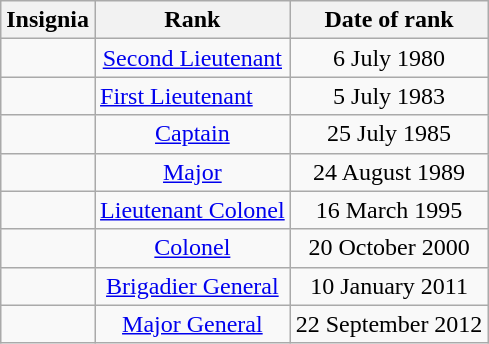<table class="wikitable">
<tr>
<th>Insignia</th>
<th>Rank</th>
<th>Date of rank</th>
</tr>
<tr>
<td align="center"></td>
<td align="center"><a href='#'>Second Lieutenant</a></td>
<td align="center">6 July 1980</td>
</tr>
<tr>
<td align="center"></td>
<td><a href='#'>First Lieutenant</a></td>
<td align="center">5 July 1983</td>
</tr>
<tr>
<td align="center"></td>
<td align="center"><a href='#'>Captain</a></td>
<td align="center">25 July 1985</td>
</tr>
<tr>
<td align="center"></td>
<td align="center"><a href='#'>Major</a></td>
<td align="center">24 August 1989</td>
</tr>
<tr>
<td align="center"></td>
<td align="center"><a href='#'>Lieutenant Colonel</a></td>
<td align="center">16 March 1995</td>
</tr>
<tr>
<td align="center"></td>
<td align="center"><a href='#'>Colonel</a></td>
<td align="center">20 October 2000</td>
</tr>
<tr>
<td align="center"></td>
<td align="center"><a href='#'>Brigadier General</a></td>
<td align="center">10 January 2011</td>
</tr>
<tr>
<td align="center"></td>
<td align="center"><a href='#'>Major General</a></td>
<td align="center">22 September 2012</td>
</tr>
</table>
